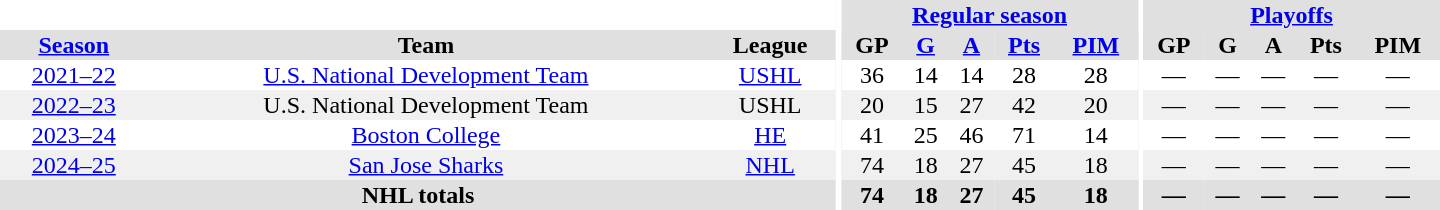<table border="0" cellpadding="1" cellspacing="0" style="text-align:center; width:60em;">
<tr bgcolor="#e0e0e0">
<th colspan="3" bgcolor="#ffffff"></th>
<th rowspan="100" bgcolor="#ffffff"></th>
<th colspan="5"><a href='#'>Regular season</a></th>
<th rowspan="100" bgcolor="#ffffff"></th>
<th colspan="5"><a href='#'>Playoffs</a></th>
</tr>
<tr bgcolor="#e0e0e0">
<th><a href='#'>Season</a></th>
<th>Team</th>
<th>League</th>
<th>GP</th>
<th><a href='#'>G</a></th>
<th><a href='#'>A</a></th>
<th><a href='#'>Pts</a></th>
<th><a href='#'>PIM</a></th>
<th>GP</th>
<th>G</th>
<th>A</th>
<th>Pts</th>
<th>PIM</th>
</tr>
<tr>
<td><a href='#'>2021–22</a></td>
<td><a href='#'>U.S. National Development Team</a></td>
<td><a href='#'>USHL</a></td>
<td>36</td>
<td>14</td>
<td>14</td>
<td>28</td>
<td>28</td>
<td>—</td>
<td>—</td>
<td>—</td>
<td>—</td>
<td>—</td>
</tr>
<tr bgcolor="#f0f0f0">
<td><a href='#'>2022–23</a></td>
<td>U.S. National Development Team</td>
<td>USHL</td>
<td>20</td>
<td>15</td>
<td>27</td>
<td>42</td>
<td>20</td>
<td>—</td>
<td>—</td>
<td>—</td>
<td>—</td>
<td>—</td>
</tr>
<tr>
<td><a href='#'>2023–24</a></td>
<td><a href='#'>Boston College</a></td>
<td><a href='#'>HE</a></td>
<td>41</td>
<td>25</td>
<td>46</td>
<td>71</td>
<td>14</td>
<td>—</td>
<td>—</td>
<td>—</td>
<td>—</td>
<td>—</td>
</tr>
<tr bgcolor="#f0f0f0">
<td><a href='#'>2024–25</a></td>
<td><a href='#'>San Jose Sharks</a></td>
<td><a href='#'>NHL</a></td>
<td>74</td>
<td>18</td>
<td>27</td>
<td>45</td>
<td>18</td>
<td>—</td>
<td>—</td>
<td>—</td>
<td>—</td>
<td>—</td>
</tr>
<tr bgcolor="#e0e0e0">
<th colspan="3">NHL totals</th>
<th>74</th>
<th>18</th>
<th>27</th>
<th>45</th>
<th>18</th>
<th>—</th>
<th>—</th>
<th>—</th>
<th>—</th>
<th>—</th>
</tr>
</table>
